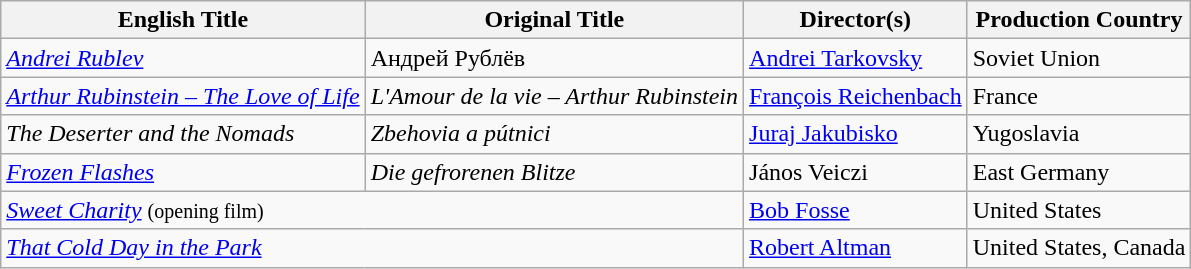<table class="wikitable">
<tr>
<th>English Title</th>
<th>Original Title</th>
<th>Director(s)</th>
<th>Production Country</th>
</tr>
<tr>
<td><em><a href='#'>Andrei Rublev</a></em></td>
<td>Андрей Рублёв</td>
<td><a href='#'>Andrei Tarkovsky</a></td>
<td>Soviet Union</td>
</tr>
<tr>
<td><em><a href='#'>Arthur Rubinstein – The Love of Life</a></em></td>
<td><em>L'Amour de la vie – Arthur Rubinstein</em></td>
<td><a href='#'>François Reichenbach</a></td>
<td>France</td>
</tr>
<tr>
<td><em>The Deserter and the Nomads</em></td>
<td><em>Zbehovia a pútnici</em></td>
<td><a href='#'>Juraj Jakubisko</a></td>
<td>Yugoslavia</td>
</tr>
<tr>
<td><em><a href='#'>Frozen Flashes</a></em></td>
<td><em>Die gefrorenen Blitze</em></td>
<td>János Veiczi</td>
<td>East Germany</td>
</tr>
<tr>
<td colspan="2"><em><a href='#'>Sweet Charity</a></em> <small>(opening film)</small></td>
<td><a href='#'>Bob Fosse</a></td>
<td>United States</td>
</tr>
<tr>
<td colspan="2"><em><a href='#'>That Cold Day in the Park</a></em></td>
<td><a href='#'>Robert Altman</a></td>
<td>United States, Canada</td>
</tr>
</table>
